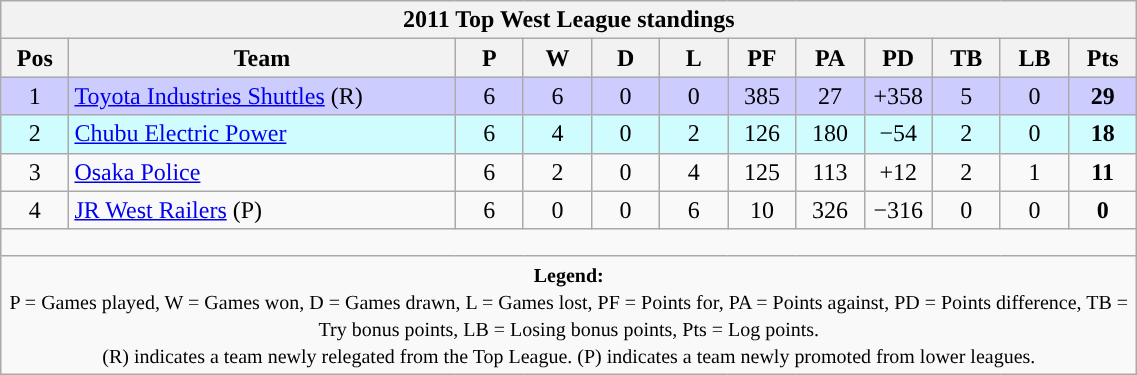<table class="wikitable" style="text-align:center; font-size:100%; width:60%;">
<tr>
<th colspan="100%" cellpadding="0" cellspacing="0"><strong>2011 Top West League standings</strong></th>
</tr>
<tr>
<th style="width:6%;">Pos</th>
<th style="width:34%;">Team</th>
<th style="width:6%;">P</th>
<th style="width:6%;">W</th>
<th style="width:6%;">D</th>
<th style="width:6%;">L</th>
<th style="width:6%;">PF</th>
<th style="width:6%;">PA</th>
<th style="width:6%;">PD</th>
<th style="width:6%;">TB</th>
<th style="width:6%;">LB</th>
<th style="width:6%;">Pts<br></th>
</tr>
<tr style="background:#CCCCFF;">
<td>1</td>
<td style="text-align:left;"><a href='#'>Toyota Industries Shuttles</a> (R)</td>
<td>6</td>
<td>6</td>
<td>0</td>
<td>0</td>
<td>385</td>
<td>27</td>
<td>+358</td>
<td>5</td>
<td>0</td>
<td><strong>29</strong></td>
</tr>
<tr style="background:#CFFCFF;">
<td>2</td>
<td style="text-align:left;"><a href='#'>Chubu Electric Power</a></td>
<td>6</td>
<td>4</td>
<td>0</td>
<td>2</td>
<td>126</td>
<td>180</td>
<td>−54</td>
<td>2</td>
<td>0</td>
<td><strong>18</strong></td>
</tr>
<tr>
<td>3</td>
<td style="text-align:left;"><a href='#'>Osaka Police</a></td>
<td>6</td>
<td>2</td>
<td>0</td>
<td>4</td>
<td>125</td>
<td>113</td>
<td>+12</td>
<td>2</td>
<td>1</td>
<td><strong>11</strong></td>
</tr>
<tr>
<td>4</td>
<td style="text-align:left;"><a href='#'>JR West Railers</a> (P)</td>
<td>6</td>
<td>0</td>
<td>0</td>
<td>6</td>
<td>10</td>
<td>326</td>
<td>−316</td>
<td>0</td>
<td>0</td>
<td><strong>0</strong></td>
</tr>
<tr>
<td colspan="100%" style="height:10px;"></td>
</tr>
<tr>
<td colspan="100%"><small><strong>Legend:</strong> <br> P = Games played, W = Games won, D = Games drawn, L = Games lost, PF = Points for, PA = Points against, PD = Points difference, TB = Try bonus points, LB = Losing bonus points, Pts = Log points. <br> (R) indicates a team newly relegated from the Top League. (P) indicates a team newly promoted from lower leagues.</small></td>
</tr>
</table>
